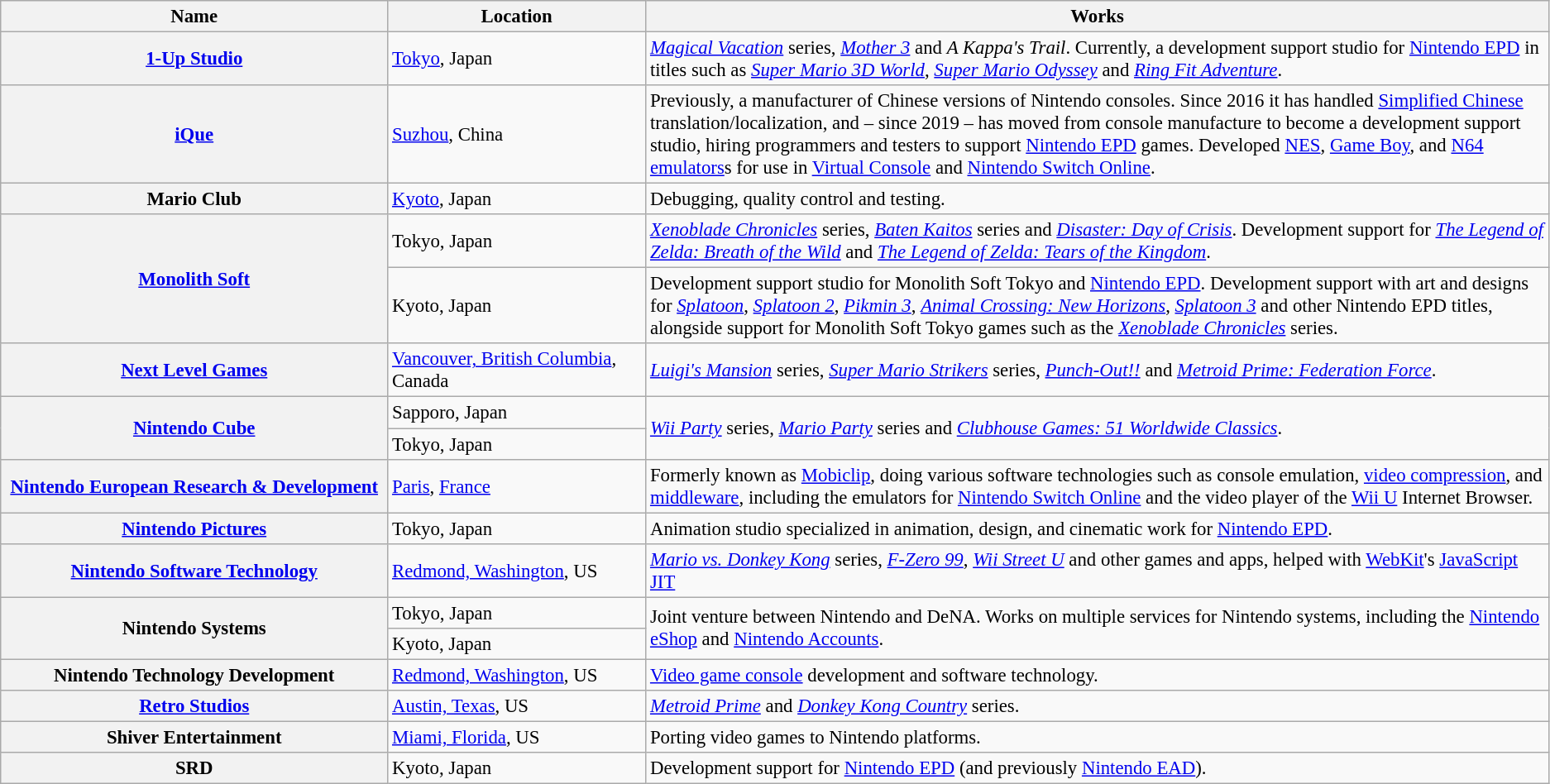<table class="wikitable" style="font-size:95%">
<tr>
<th style="width:15%;">Name</th>
<th style="width:10%;">Location</th>
<th style="width:35%;">Works</th>
</tr>
<tr>
<th><a href='#'>1-Up Studio</a></th>
<td><a href='#'>Tokyo</a>, Japan</td>
<td><em><a href='#'>Magical Vacation</a></em> series, <em><a href='#'>Mother 3</a></em> and <em>A Kappa's Trail</em>. Currently, a development support studio for <a href='#'>Nintendo EPD</a> in titles such as <em><a href='#'>Super Mario 3D World</a></em>, <em><a href='#'>Super Mario Odyssey</a></em> and <em><a href='#'>Ring Fit Adventure</a></em>.</td>
</tr>
<tr>
<th><a href='#'>iQue</a></th>
<td><a href='#'>Suzhou</a>, China</td>
<td>Previously, a manufacturer of Chinese versions of Nintendo consoles. Since 2016 it has handled <a href='#'>Simplified Chinese</a> translation/localization, and – since 2019 – has moved from console manufacture to become a development support studio, hiring programmers and testers to support <a href='#'>Nintendo EPD</a> games. Developed <a href='#'>NES</a>, <a href='#'>Game Boy</a>, and <a href='#'>N64</a> <a href='#'>emulators</a>s for use in <a href='#'>Virtual Console</a> and <a href='#'>Nintendo Switch Online</a>.</td>
</tr>
<tr>
<th>Mario Club</th>
<td><a href='#'>Kyoto</a>, Japan</td>
<td>Debugging, quality control and testing.</td>
</tr>
<tr>
<th rowspan="2"><a href='#'>Monolith Soft</a></th>
<td>Tokyo, Japan</td>
<td><em><a href='#'>Xenoblade Chronicles</a></em> series, <em><a href='#'>Baten Kaitos</a></em> series and <em><a href='#'>Disaster: Day of Crisis</a></em>. Development support for <em><a href='#'>The Legend of Zelda: Breath of the Wild</a></em> and <em><a href='#'>The Legend of Zelda: Tears of the Kingdom</a></em>.</td>
</tr>
<tr>
<td>Kyoto, Japan</td>
<td>Development support studio for Monolith Soft Tokyo and <a href='#'>Nintendo EPD</a>. Development support with art and designs for <em><a href='#'>Splatoon</a></em>, <em><a href='#'>Splatoon 2</a></em>, <em><a href='#'>Pikmin 3</a></em>, <em><a href='#'>Animal Crossing: New Horizons</a></em>, <em><a href='#'>Splatoon 3</a></em> and other Nintendo EPD titles, alongside support for Monolith Soft Tokyo games such as the <em><a href='#'>Xenoblade Chronicles</a></em> series.</td>
</tr>
<tr>
<th><a href='#'>Next Level Games</a></th>
<td><a href='#'>Vancouver, British Columbia</a>, Canada</td>
<td><em><a href='#'>Luigi's Mansion</a></em> series, <em><a href='#'>Super Mario Strikers</a></em> series, <em><a href='#'>Punch-Out!!</a></em> and <em><a href='#'>Metroid Prime: Federation Force</a></em>.</td>
</tr>
<tr>
<th rowspan="2"><a href='#'>Nintendo Cube</a></th>
<td>Sapporo, Japan</td>
<td rowspan="2"><em><a href='#'>Wii Party</a></em> series, <em><a href='#'>Mario Party</a></em> series and <em><a href='#'>Clubhouse Games: 51 Worldwide Classics</a></em>.</td>
</tr>
<tr>
<td>Tokyo, Japan</td>
</tr>
<tr>
<th><a href='#'>Nintendo European Research & Development</a></th>
<td><a href='#'>Paris</a>, <a href='#'>France</a></td>
<td>Formerly known as <a href='#'>Mobiclip</a>, doing various software technologies such as console emulation, <a href='#'>video compression</a>, and <a href='#'>middleware</a>, including the emulators for <a href='#'>Nintendo Switch Online</a> and the video player of the <a href='#'>Wii U</a> Internet Browser.</td>
</tr>
<tr>
<th><a href='#'>Nintendo Pictures</a></th>
<td>Tokyo, Japan</td>
<td>Animation studio specialized in animation, design, and cinematic work for <a href='#'>Nintendo EPD</a>.</td>
</tr>
<tr>
<th><a href='#'>Nintendo Software Technology</a></th>
<td><a href='#'>Redmond, Washington</a>, US</td>
<td><em><a href='#'>Mario vs. Donkey Kong</a></em> series, <em><a href='#'>F-Zero 99</a></em>, <em><a href='#'>Wii Street U</a></em> and other games and apps, helped with <a href='#'>WebKit</a>'s <a href='#'>JavaScript</a> <a href='#'>JIT</a></td>
</tr>
<tr>
<th rowspan="2">Nintendo Systems</th>
<td>Tokyo, Japan</td>
<td rowspan="2">Joint venture between Nintendo and DeNA. Works on multiple services for Nintendo systems, including the <a href='#'>Nintendo eShop</a> and <a href='#'>Nintendo Accounts</a>.</td>
</tr>
<tr>
<td>Kyoto, Japan</td>
</tr>
<tr>
<th>Nintendo Technology Development</th>
<td><a href='#'>Redmond, Washington</a>, US</td>
<td><a href='#'>Video game console</a> development and software technology.</td>
</tr>
<tr>
<th><a href='#'>Retro Studios</a></th>
<td><a href='#'>Austin, Texas</a>, US</td>
<td><em><a href='#'>Metroid Prime</a></em> and <em><a href='#'>Donkey Kong Country</a></em> series.</td>
</tr>
<tr>
<th>Shiver Entertainment</th>
<td><a href='#'>Miami, Florida</a>, US</td>
<td>Porting video games to Nintendo platforms.</td>
</tr>
<tr>
<th>SRD</th>
<td>Kyoto, Japan</td>
<td>Development support for <a href='#'>Nintendo EPD</a> (and previously <a href='#'>Nintendo EAD</a>).</td>
</tr>
</table>
